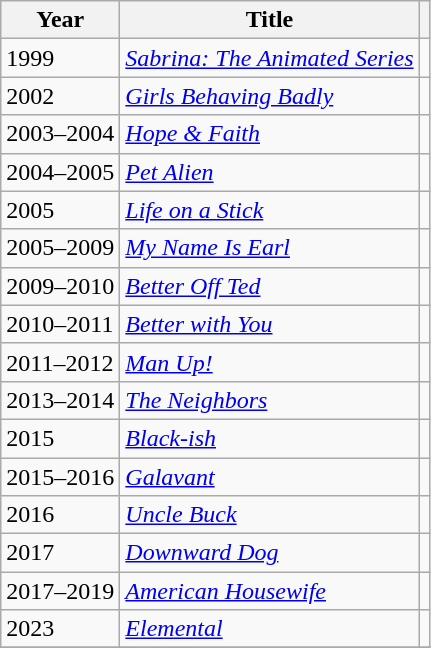<table class="wikitable plainrowheaders sortable" style="margin-right: 0;">
<tr>
<th scope="col">Year</th>
<th scope="col">Title</th>
<th scope="col" class=unsortable></th>
</tr>
<tr>
<td>1999</td>
<td><em><a href='#'>Sabrina: The Animated Series</a></em></td>
<td style="text-align: center;"></td>
</tr>
<tr>
<td>2002</td>
<td><em><a href='#'>Girls Behaving Badly</a></em></td>
<td style="text-align: center;"></td>
</tr>
<tr>
<td>2003–2004</td>
<td><em><a href='#'>Hope & Faith</a></em></td>
<td style="text-align: center;"></td>
</tr>
<tr>
<td>2004–2005</td>
<td><em><a href='#'>Pet Alien</a></em></td>
<td style="text-align: center;"></td>
</tr>
<tr>
<td>2005</td>
<td><em><a href='#'>Life on a Stick</a></em></td>
<td style="text-align: center;"></td>
</tr>
<tr>
<td>2005–2009</td>
<td><em><a href='#'>My Name Is Earl</a></em></td>
<td style="text-align: center;"></td>
</tr>
<tr>
<td>2009–2010</td>
<td><em><a href='#'>Better Off Ted</a></em></td>
<td style="text-align: center;"></td>
</tr>
<tr>
<td>2010–2011</td>
<td><em><a href='#'>Better with You</a></em></td>
<td style="text-align: center;"></td>
</tr>
<tr>
<td>2011–2012</td>
<td><em><a href='#'>Man Up!</a></em></td>
<td style="text-align: center;"></td>
</tr>
<tr>
<td>2013–2014</td>
<td><em><a href='#'>The Neighbors</a></em></td>
<td style="text-align: center;"></td>
</tr>
<tr>
<td>2015</td>
<td><em><a href='#'>Black-ish</a></em></td>
<td style="text-align: center;"></td>
</tr>
<tr>
<td>2015–2016</td>
<td><em><a href='#'>Galavant</a></em></td>
<td style="text-align: center;"></td>
</tr>
<tr>
<td>2016</td>
<td><em><a href='#'>Uncle Buck</a></em></td>
<td style="text-align: center;"></td>
</tr>
<tr>
<td>2017</td>
<td><em><a href='#'>Downward Dog</a></em></td>
<td style="text-align: center;"></td>
</tr>
<tr>
<td>2017–2019</td>
<td><em><a href='#'>American Housewife</a></em></td>
<td style="text-align: center;"></td>
</tr>
<tr>
<td>2023</td>
<td><em><a href='#'>Elemental</a></em></td>
<td style="text-align: center;"></td>
</tr>
<tr>
</tr>
</table>
